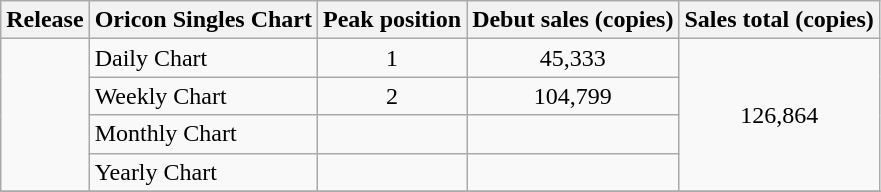<table class="wikitable">
<tr>
<th>Release</th>
<th>Oricon Singles Chart</th>
<th>Peak position</th>
<th>Debut sales (copies)</th>
<th>Sales total (copies)</th>
</tr>
<tr>
<td rowspan="4"></td>
<td>Daily Chart</td>
<td align="center">1</td>
<td align="center">45,333</td>
<td align="center" rowspan="4">126,864</td>
</tr>
<tr>
<td>Weekly Chart</td>
<td align="center">2</td>
<td align="center">104,799</td>
</tr>
<tr>
<td>Monthly Chart</td>
<td align="center"></td>
<td align="center"></td>
</tr>
<tr>
<td>Yearly Chart</td>
<td align="center"></td>
<td align="center"></td>
</tr>
<tr>
</tr>
</table>
